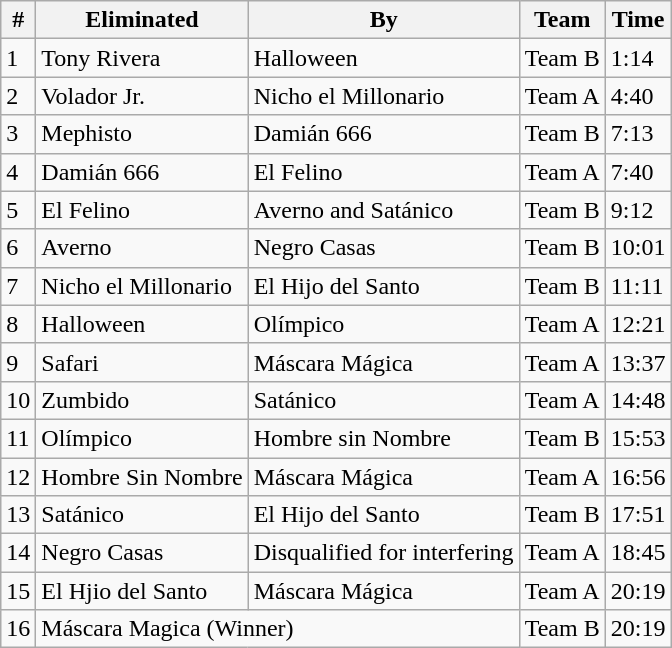<table class="wikitable sortable">
<tr>
<th>#</th>
<th>Eliminated</th>
<th>By</th>
<th>Team</th>
<th>Time</th>
</tr>
<tr>
<td>1</td>
<td>Tony Rivera</td>
<td>Halloween</td>
<td>Team B</td>
<td>1:14</td>
</tr>
<tr>
<td>2</td>
<td>Volador Jr.</td>
<td>Nicho el Millonario</td>
<td>Team A</td>
<td>4:40</td>
</tr>
<tr>
<td>3</td>
<td>Mephisto</td>
<td>Damián 666</td>
<td>Team B</td>
<td>7:13</td>
</tr>
<tr>
<td>4</td>
<td>Damián 666</td>
<td>El Felino</td>
<td>Team A</td>
<td>7:40</td>
</tr>
<tr>
<td>5</td>
<td>El Felino</td>
<td>Averno and Satánico</td>
<td>Team B</td>
<td>9:12</td>
</tr>
<tr>
<td>6</td>
<td>Averno</td>
<td>Negro Casas</td>
<td>Team B</td>
<td>10:01</td>
</tr>
<tr>
<td>7</td>
<td>Nicho el Millonario</td>
<td>El Hijo del Santo</td>
<td>Team B</td>
<td>11:11</td>
</tr>
<tr>
<td>8</td>
<td>Halloween</td>
<td>Olímpico</td>
<td>Team A</td>
<td>12:21</td>
</tr>
<tr>
<td>9</td>
<td>Safari</td>
<td>Máscara Mágica</td>
<td>Team A</td>
<td>13:37</td>
</tr>
<tr>
<td>10</td>
<td>Zumbido</td>
<td>Satánico</td>
<td>Team A</td>
<td>14:48</td>
</tr>
<tr>
<td>11</td>
<td>Olímpico</td>
<td>Hombre sin Nombre</td>
<td>Team B</td>
<td>15:53</td>
</tr>
<tr>
<td>12</td>
<td>Hombre Sin Nombre</td>
<td>Máscara Mágica</td>
<td>Team A</td>
<td>16:56</td>
</tr>
<tr>
<td>13</td>
<td>Satánico</td>
<td>El Hijo del Santo</td>
<td>Team B</td>
<td>17:51</td>
</tr>
<tr>
<td>14</td>
<td>Negro Casas</td>
<td>Disqualified for interfering</td>
<td>Team A</td>
<td>18:45</td>
</tr>
<tr>
<td>15</td>
<td>El Hjio del Santo</td>
<td>Máscara Mágica</td>
<td>Team A</td>
<td>20:19</td>
</tr>
<tr>
<td>16</td>
<td colspan=2>Máscara Magica (Winner)</td>
<td>Team B</td>
<td>20:19</td>
</tr>
</table>
